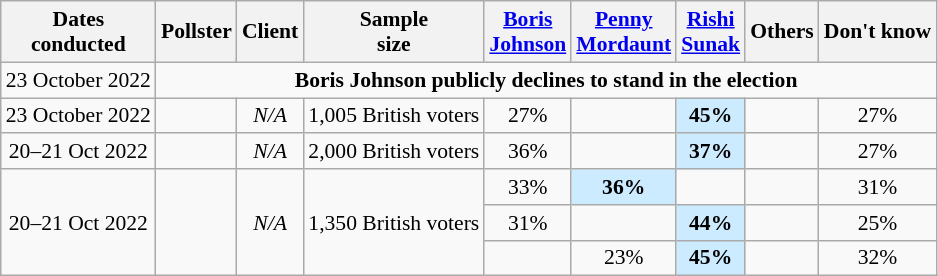<table class="wikitable" style="font-size:90%;text-align:center">
<tr>
<th>Dates<br>conducted</th>
<th>Pollster</th>
<th>Client</th>
<th>Sample<br>size</th>
<th><a href='#'>Boris<br>Johnson</a></th>
<th><a href='#'>Penny<br>Mordaunt</a></th>
<th><a href='#'>Rishi<br>Sunak</a></th>
<th>Others</th>
<th>Don't know</th>
</tr>
<tr>
<td>23 October 2022</td>
<td colspan="8"><strong>Boris Johnson publicly declines to stand in the election</strong></td>
</tr>
<tr>
<td>23 October 2022</td>
<td></td>
<td><em>N/A</em></td>
<td>1,005 British voters</td>
<td>27%</td>
<td></td>
<td style = "background:#CCEBFF;color:black"><strong>45%</strong></td>
<td></td>
<td>27%</td>
</tr>
<tr>
<td>20–21 Oct 2022</td>
<td></td>
<td><em>N/A</em></td>
<td>2,000 British voters</td>
<td>36%</td>
<td></td>
<td style = "background:#CCEBFF;color:black"><strong>37%</strong></td>
<td></td>
<td>27%</td>
</tr>
<tr>
<td rowspan="3">20–21 Oct 2022</td>
<td rowspan="3"></td>
<td rowspan="3"><em>N/A</em></td>
<td rowspan="3">1,350 British voters</td>
<td>33%</td>
<td style="background:#CCEBFF;color:black"><strong>36%</strong></td>
<td></td>
<td></td>
<td>31%</td>
</tr>
<tr>
<td>31%</td>
<td></td>
<td style="background:#CCEBFF;color:black"><strong>44%</strong></td>
<td></td>
<td>25%</td>
</tr>
<tr>
<td></td>
<td>23%</td>
<td style="background:#CCEBFF;color:black"><strong>45%</strong></td>
<td></td>
<td>32%</td>
</tr>
</table>
